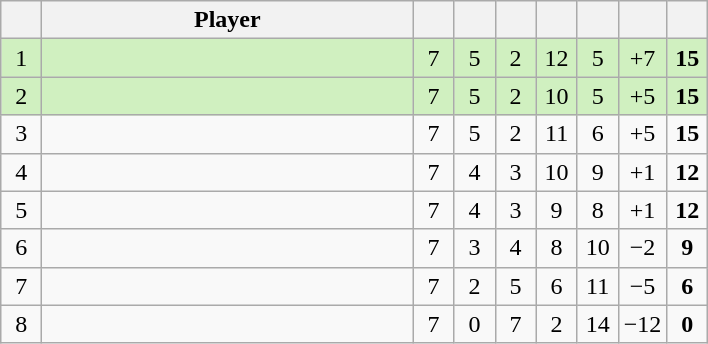<table class="wikitable" style="text-align:center; margin: 1em auto 1em auto, align:left">
<tr>
<th width=20></th>
<th width=240>Player</th>
<th width=20></th>
<th width=20></th>
<th width=20></th>
<th width=20></th>
<th width=20></th>
<th width=20></th>
<th width=20></th>
</tr>
<tr style="background:#D0F0C0;">
<td>1</td>
<td align=left></td>
<td>7</td>
<td>5</td>
<td>2</td>
<td>12</td>
<td>5</td>
<td>+7</td>
<td><strong>15</strong></td>
</tr>
<tr style="background:#D0F0C0;">
<td>2</td>
<td align=left></td>
<td>7</td>
<td>5</td>
<td>2</td>
<td>10</td>
<td>5</td>
<td>+5</td>
<td><strong>15</strong></td>
</tr>
<tr style=>
<td>3</td>
<td align=left></td>
<td>7</td>
<td>5</td>
<td>2</td>
<td>11</td>
<td>6</td>
<td>+5</td>
<td><strong>15</strong></td>
</tr>
<tr style=>
<td>4</td>
<td align=left></td>
<td>7</td>
<td>4</td>
<td>3</td>
<td>10</td>
<td>9</td>
<td>+1</td>
<td><strong>12</strong></td>
</tr>
<tr style=>
<td>5</td>
<td align=left></td>
<td>7</td>
<td>4</td>
<td>3</td>
<td>9</td>
<td>8</td>
<td>+1</td>
<td><strong>12</strong></td>
</tr>
<tr style=>
<td>6</td>
<td align=left></td>
<td>7</td>
<td>3</td>
<td>4</td>
<td>8</td>
<td>10</td>
<td>−2</td>
<td><strong>9</strong></td>
</tr>
<tr style=>
<td>7</td>
<td align=left></td>
<td>7</td>
<td>2</td>
<td>5</td>
<td>6</td>
<td>11</td>
<td>−5</td>
<td><strong>6</strong></td>
</tr>
<tr style=>
<td>8</td>
<td align=left></td>
<td>7</td>
<td>0</td>
<td>7</td>
<td>2</td>
<td>14</td>
<td>−12</td>
<td><strong>0</strong></td>
</tr>
</table>
